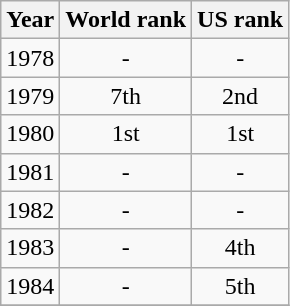<table class=wikitable>
<tr>
<th>Year</th>
<th>World rank</th>
<th>US rank</th>
</tr>
<tr>
<td>1978</td>
<td align="center">-</td>
<td align="center">-</td>
</tr>
<tr>
<td>1979</td>
<td align="center">7th</td>
<td align="center">2nd</td>
</tr>
<tr>
<td>1980</td>
<td align="center">1st</td>
<td align="center">1st</td>
</tr>
<tr>
<td>1981</td>
<td align="center">-</td>
<td align="center">-</td>
</tr>
<tr>
<td>1982</td>
<td align="center">-</td>
<td align="center">-</td>
</tr>
<tr>
<td>1983</td>
<td align="center">-</td>
<td align="center">4th</td>
</tr>
<tr>
<td>1984</td>
<td align="center">-</td>
<td align="center">5th</td>
</tr>
<tr>
</tr>
</table>
